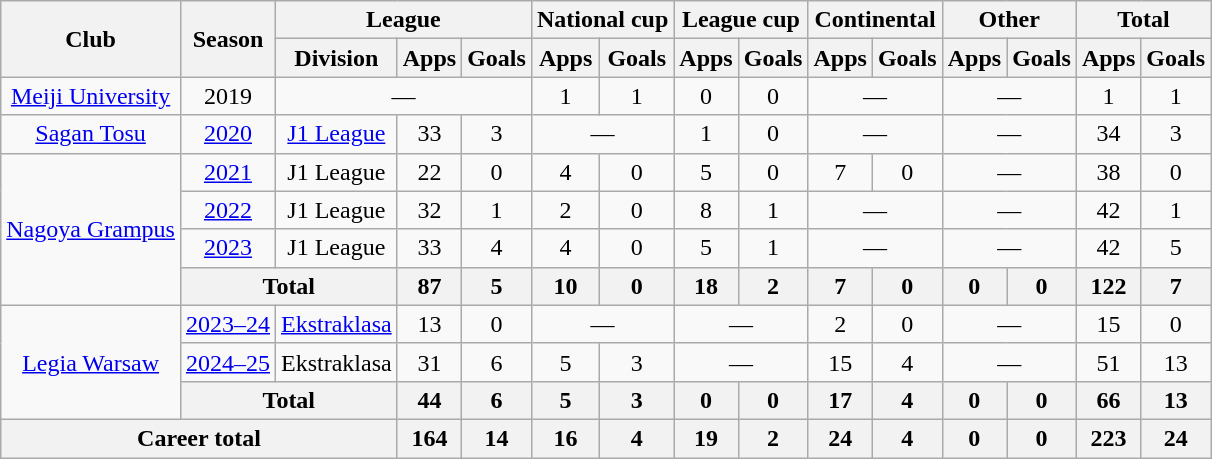<table class="wikitable" style="text-align:center">
<tr>
<th rowspan="2">Club</th>
<th rowspan="2">Season</th>
<th colspan="3">League</th>
<th colspan="2">National cup</th>
<th colspan="2">League cup</th>
<th colspan="2">Continental</th>
<th colspan="2">Other</th>
<th colspan="2">Total</th>
</tr>
<tr>
<th>Division</th>
<th>Apps</th>
<th>Goals</th>
<th>Apps</th>
<th>Goals</th>
<th>Apps</th>
<th>Goals</th>
<th>Apps</th>
<th>Goals</th>
<th>Apps</th>
<th>Goals</th>
<th>Apps</th>
<th>Goals</th>
</tr>
<tr>
<td><a href='#'>Meiji University</a></td>
<td>2019</td>
<td colspan="3">—</td>
<td>1</td>
<td>1</td>
<td>0</td>
<td>0</td>
<td colspan="2">—</td>
<td colspan="2">—</td>
<td>1</td>
<td>1</td>
</tr>
<tr>
<td><a href='#'>Sagan Tosu</a></td>
<td><a href='#'>2020</a></td>
<td><a href='#'>J1 League</a></td>
<td>33</td>
<td>3</td>
<td colspan="2">—</td>
<td>1</td>
<td>0</td>
<td colspan="2">—</td>
<td colspan="2">—</td>
<td>34</td>
<td>3</td>
</tr>
<tr>
<td rowspan="4"><a href='#'>Nagoya Grampus</a></td>
<td><a href='#'>2021</a></td>
<td>J1 League</td>
<td>22</td>
<td>0</td>
<td>4</td>
<td>0</td>
<td>5</td>
<td>0</td>
<td>7</td>
<td>0</td>
<td colspan="2">—</td>
<td>38</td>
<td>0</td>
</tr>
<tr>
<td><a href='#'>2022</a></td>
<td>J1 League</td>
<td>32</td>
<td>1</td>
<td>2</td>
<td>0</td>
<td>8</td>
<td>1</td>
<td colspan="2">—</td>
<td colspan="2">—</td>
<td>42</td>
<td>1</td>
</tr>
<tr>
<td><a href='#'>2023</a></td>
<td>J1 League</td>
<td>33</td>
<td>4</td>
<td>4</td>
<td>0</td>
<td>5</td>
<td>1</td>
<td colspan="2">—</td>
<td colspan="2">—</td>
<td>42</td>
<td>5</td>
</tr>
<tr>
<th colspan="2">Total</th>
<th>87</th>
<th>5</th>
<th>10</th>
<th>0</th>
<th>18</th>
<th>2</th>
<th>7</th>
<th>0</th>
<th>0</th>
<th>0</th>
<th>122</th>
<th>7</th>
</tr>
<tr>
<td rowspan="3"><a href='#'>Legia Warsaw</a></td>
<td><a href='#'>2023–24</a></td>
<td><a href='#'>Ekstraklasa</a></td>
<td>13</td>
<td>0</td>
<td colspan="2">—</td>
<td colspan="2">—</td>
<td>2</td>
<td>0</td>
<td colspan="2">—</td>
<td>15</td>
<td>0</td>
</tr>
<tr>
<td><a href='#'>2024–25</a></td>
<td>Ekstraklasa</td>
<td>31</td>
<td>6</td>
<td>5</td>
<td>3</td>
<td colspan="2">—</td>
<td>15</td>
<td>4</td>
<td colspan="2">—</td>
<td>51</td>
<td>13</td>
</tr>
<tr>
<th colspan="2">Total</th>
<th>44</th>
<th>6</th>
<th>5</th>
<th>3</th>
<th>0</th>
<th>0</th>
<th>17</th>
<th>4</th>
<th>0</th>
<th>0</th>
<th>66</th>
<th>13</th>
</tr>
<tr>
<th colspan="3">Career total</th>
<th>164</th>
<th>14</th>
<th>16</th>
<th>4</th>
<th>19</th>
<th>2</th>
<th>24</th>
<th>4</th>
<th>0</th>
<th>0</th>
<th>223</th>
<th>24</th>
</tr>
</table>
